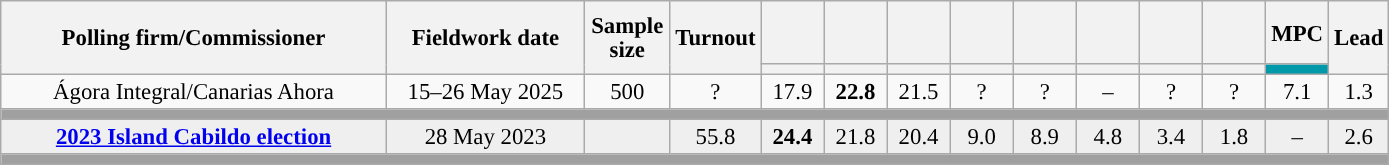<table class="wikitable collapsible collapsed" style="text-align:center; font-size:95%; line-height:16px;">
<tr style="height:42px;">
<th style="width:250px;" rowspan="2">Polling firm/Commissioner</th>
<th style="width:125px;" rowspan="2">Fieldwork date</th>
<th style="width:50px;" rowspan="2">Sample size</th>
<th style="width:45px;" rowspan="2">Turnout</th>
<th style="width:35px;"></th>
<th style="width:35px;"></th>
<th style="width:35px;"></th>
<th style="width:35px;"></th>
<th style="width:35px;"></th>
<th style="width:35px;"></th>
<th style="width:35px;"></th>
<th style="width:35px;"></th>
<th style="width:35px;">MPC</th>
<th style="width:30px;" rowspan="2">Lead</th>
</tr>
<tr>
<th style="color:inherit;background:"></th>
<th style="color:inherit;background:"></th>
<th style="color:inherit;background:"></th>
<th style="color:inherit;background:"></th>
<th style="color:inherit;background:"></th>
<th style="color:inherit;background:"></th>
<th style="color:inherit;background:"></th>
<th style="color:inherit;background:"></th>
<th style="color:inherit;background:#0099A9;"></th>
</tr>
<tr>
<td>Ágora Integral/Canarias Ahora</td>
<td>15–26 May 2025</td>
<td>500</td>
<td>?</td>
<td>17.9<br></td>
<td><strong>22.8</strong><br></td>
<td>21.5<br></td>
<td>?<br></td>
<td>?<br></td>
<td>–</td>
<td>?<br></td>
<td>?<br></td>
<td>7.1<br></td>
<td style="background:">1.3</td>
</tr>
<tr>
<td colspan="14" style="background:#A0A0A0"></td>
</tr>
<tr style="background:#EFEFEF;">
<td><strong><a href='#'>2023 Island Cabildo election</a></strong></td>
<td>28 May 2023</td>
<td></td>
<td>55.8</td>
<td><strong>24.4</strong><br></td>
<td>21.8<br></td>
<td>20.4<br></td>
<td>9.0<br></td>
<td>8.9<br></td>
<td>4.8<br></td>
<td>3.4<br></td>
<td>1.8<br></td>
<td>–</td>
<td style="background:">2.6</td>
</tr>
<tr>
<td colspan="14" style="background:#A0A0A0"></td>
</tr>
</table>
